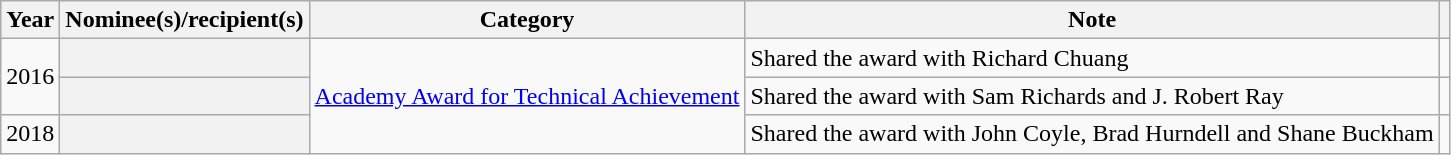<table class="wikitable plainrowheaders sortable">
<tr>
<th scope="col">Year </th>
<th scope="col">Nominee(s)/recipient(s)</th>
<th scope="col">Category</th>
<th scope="col">Note</th>
<th scope="col" class="unsortable"></th>
</tr>
<tr>
<td rowspan="2">2016</td>
<th scope="row"></th>
<td rowspan="3"><a href='#'>Academy Award for Technical Achievement</a></td>
<td>Shared the award with Richard Chuang</td>
<td style="text-align:center;"></td>
</tr>
<tr>
<th scope="row"></th>
<td>Shared the award with Sam Richards and J. Robert Ray</td>
<td style="text-align:center;"></td>
</tr>
<tr>
<td>2018</td>
<th scope="row"></th>
<td>Shared the award with John Coyle, Brad Hurndell and Shane Buckham</td>
<td style="text-align:center;"></td>
</tr>
</table>
